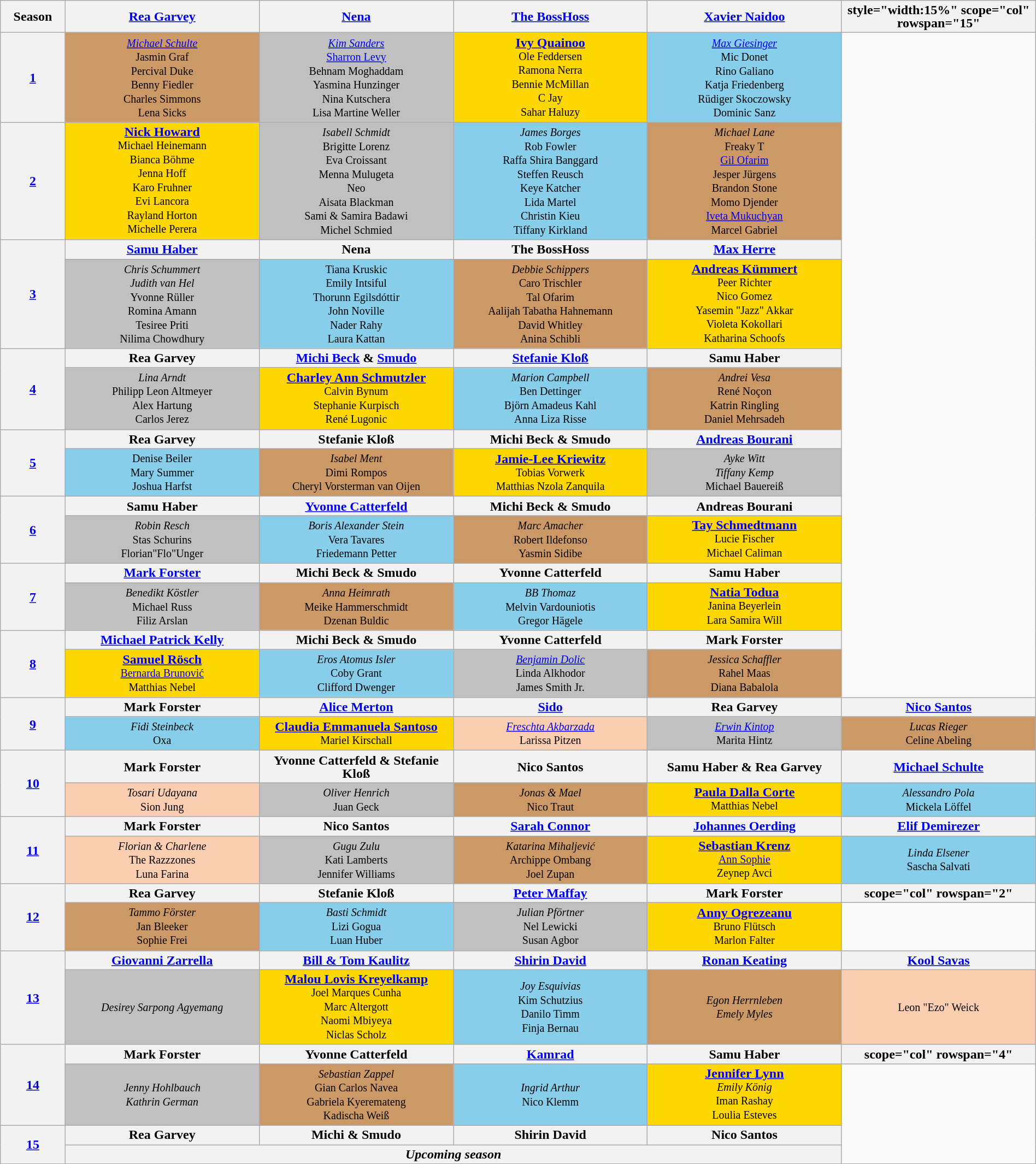<table class="wikitable" style="text-align:center; line-height:16px; width:100%">
<tr>
<th style="width:05%">Season</th>
<th style="width:15%" scope="col"><a href='#'>Rea Garvey</a></th>
<th style="width:15%" scope="col"><a href='#'>Nena</a></th>
<th style="width:15%" scope="col"><a href='#'>The BossHoss</a></th>
<th style="width:15%" scope="col"><a href='#'>Xavier Naidoo</a></th>
<th>style="width:15%" scope="col" rowspan="15" </th>
</tr>
<tr>
<th scope="row"><a href='#'>1</a></th>
<td style="background:#c96"><small><em><a href='#'>Michael Schulte</a></em><br>Jasmin Graf<br>Percival Duke<br>Benny Fiedler<br>Charles Simmons<br>Lena Sicks</small></td>
<td style="background:silver"><small><em><a href='#'>Kim Sanders</a></em><br><a href='#'>Sharron Levy</a><br>Behnam Moghaddam<br>Yasmina Hunzinger<br>Nina Kutschera<br>Lisa Martine Weller</small></td>
<td style="background:gold"><strong><a href='#'>Ivy Quainoo</a></strong><br><small>Ole Feddersen<br>Ramona Nerra<br>Bennie McMillan<br>C Jay<br>Sahar Haluzy</small></td>
<td style="background:skyblue"><small><em><a href='#'>Max Giesinger</a></em><br>Mic Donet<br>Rino Galiano<br>Katja Friedenberg<br>Rüdiger Skoczowsky<br>Dominic Sanz</small></td>
</tr>
<tr>
<th scope="row"><a href='#'>2</a></th>
<td style="background:gold"><strong><a href='#'>Nick Howard</a></strong><br><small>Michael Heinemann<br>Bianca Böhme<br>Jenna Hoff<br>Karo Fruhner<br>Evi Lancora<br>Rayland Horton<br>Michelle Perera</small></td>
<td style="background:silver"><small><em>Isabell Schmidt</em><br>Brigitte Lorenz<br>Eva Croissant<br>Menna Mulugeta<br>Neo<br>Aisata Blackman<br>Sami & Samira Badawi<br>Michel Schmied</small></td>
<td style="background:skyblue"><small><em>James Borges</em><br>Rob Fowler<br>Raffa Shira Banggard<br>Steffen Reusch<br>Keye Katcher<br>Lida Martel<br>Christin Kieu<br>Tiffany Kirkland</small></td>
<td style="background:#c96"><small><em>Michael Lane</em><br>Freaky T<br><a href='#'>Gil Ofarim</a><br>Jesper Jürgens<br>Brandon Stone<br>Momo Djender<br><a href='#'>Iveta Mukuchyan</a><br>Marcel Gabriel</small></td>
</tr>
<tr>
<th rowspan="2" scope="row"><a href='#'>3</a></th>
<th scope="col"><a href='#'>Samu Haber</a></th>
<th scope="col">Nena</th>
<th scope="col">The BossHoss</th>
<th scope="col"><a href='#'>Max Herre</a></th>
</tr>
<tr>
<td style="background:silver"><small><em>Chris Schummert</em><br><em>Judith van Hel</em><br>Yvonne Rüller<br>Romina Amann<br>Tesiree Priti<br>Nilima Chowdhury</small></td>
<td style="background:skyblue"><small>Tiana Kruskic<br>Emily Intsiful<br>Thorunn Egilsdóttir<br>John Noville<br>Nader Rahy<br>Laura Kattan</small></td>
<td style="background:#c96"><small><em>Debbie Schippers</em><br>Caro Trischler<br>Tal Ofarim<br>Aalijah Tabatha Hahnemann<br>David Whitley<br>Anina Schibli</small></td>
<td style="background:gold"><strong><a href='#'>Andreas Kümmert</a></strong><br><small>Peer Richter<br>Nico Gomez<br>Yasemin "Jazz" Akkar<br>Violeta Kokollari<br>Katharina Schoofs</small></td>
</tr>
<tr>
<th rowspan="2" scope="row"><a href='#'>4</a></th>
<th scope="col">Rea Garvey</th>
<th scope="col"><a href='#'>Michi Beck</a> & <a href='#'>Smudo</a></th>
<th scope="col"><a href='#'>Stefanie Kloß</a></th>
<th scope="col">Samu Haber</th>
</tr>
<tr>
<td style="background:silver"><small><em>Lina Arndt</em><br>Philipp Leon Altmeyer<br>Alex Hartung<br>Carlos Jerez</small></td>
<td style="background:gold"><strong><a href='#'>Charley Ann Schmutzler</a></strong><br><small>Calvin Bynum<br>Stephanie Kurpisch<br>René Lugonic</small></td>
<td style="background:skyblue"><small><em>Marion Campbell</em><br>Ben Dettinger<br>Björn Amadeus Kahl<br>Anna Liza Risse</small></td>
<td style="background:#c96"><small><em>Andrei Vesa</em><br>René Noçon<br>Katrin Ringling<br>Daniel Mehrsadeh</small></td>
</tr>
<tr>
<th rowspan="2" scope="row"><a href='#'>5</a></th>
<th scope="col">Rea Garvey</th>
<th scope="col">Stefanie Kloß</th>
<th scope="col">Michi Beck & Smudo</th>
<th scope="col"><a href='#'>Andreas Bourani</a></th>
</tr>
<tr>
<td style="background:skyblue"><small> Denise Beiler<br>Mary Summer<br>Joshua Harfst</small></td>
<td style="background:#c96"><small><em>Isabel Ment</em><br>Dimi Rompos<br>Cheryl Vorsterman van Oijen</small></td>
<td style="background:gold"><strong><a href='#'>Jamie-Lee Kriewitz</a></strong><br><small>Tobias Vorwerk<br>Matthias Nzola Zanquila</small></td>
<td style="background:silver"><small><em>Ayke Witt</em><br><em>Tiffany Kemp</em><br>Michael Bauereiß</small></td>
</tr>
<tr>
<th rowspan="2" scope="row"><a href='#'>6</a></th>
<th scope="col">Samu Haber</th>
<th scope="col"><a href='#'>Yvonne Catterfeld</a></th>
<th scope="col">Michi Beck & Smudo</th>
<th scope="col">Andreas Bourani</th>
</tr>
<tr>
<td style="background:silver"><small><em>Robin Resch</em><br>Stas Schurins<br>Florian"Flo"Unger</small></td>
<td style="background:skyblue"><small><em>Boris Alexander Stein</em><br>Vera Tavares<br>Friedemann Petter</small></td>
<td style="background:#c96"><small><em>Marc Amacher</em><br>Robert Ildefonso<br>Yasmin Sidibe</small></td>
<td style="background:gold"><strong><a href='#'>Tay Schmedtmann</a></strong><br><small>Lucie Fischer<br>Michael Caliman</small></td>
</tr>
<tr>
<th rowspan="2" scope="row"><a href='#'>7</a></th>
<th scope="col"><a href='#'>Mark Forster</a></th>
<th scope="col">Michi Beck & Smudo</th>
<th scope="col">Yvonne Catterfeld</th>
<th scope="col">Samu Haber</th>
</tr>
<tr>
<td style="background:silver"><small><em>Benedikt Köstler</em><br>Michael Russ<br>Filiz Arslan</small></td>
<td style="background:#c96"><small><em>Anna Heimrath</em><br>Meike Hammerschmidt<br>Dzenan Buldic</small></td>
<td style="background:skyblue"><small><em>BB Thomaz</em><br>Melvin Vardouniotis<br>Gregor Hägele</small></td>
<td style="background:gold"><strong><a href='#'>Natia Todua</a></strong><br><small>Janina Beyerlein<br>Lara Samira Will</small></td>
</tr>
<tr>
<th rowspan="2" scope="row"><a href='#'>8</a></th>
<th scope="col"><a href='#'>Michael Patrick Kelly</a></th>
<th scope="col">Michi Beck & Smudo</th>
<th scope="col">Yvonne Catterfeld</th>
<th scope="col">Mark Forster</th>
</tr>
<tr>
<td style="background:gold"><strong><a href='#'>Samuel Rösch</a></strong><br><small><a href='#'>Bernarda Brunović</a><br>Matthias Nebel</small></td>
<td style="background:skyblue"><small><em>Eros Atomus Isler</em><br>Coby Grant<br>Clifford Dwenger</small></td>
<td style="background:silver"><small><em><a href='#'>Benjamin Dolic</a></em><br>Linda Alkhodor<br>James Smith Jr.</small></td>
<td style="background:#c96"><small><em>Jessica Schaffler</em><br>Rahel Maas<br>Diana Babalola</small></td>
</tr>
<tr>
<th rowspan="2" scope="row"><a href='#'>9</a></th>
<th scope="col">Mark Forster</th>
<th scope="col"><a href='#'>Alice Merton</a></th>
<th scope="col"><a href='#'>Sido</a></th>
<th scope="col">Rea Garvey</th>
<th scope="col" style="width:15%"><a href='#'>Nico Santos</a></th>
</tr>
<tr>
<td style="background:skyblue"><small><em>Fidi Steinbeck</em><br>Oxa</small></td>
<td style="background:gold"><strong><a href='#'>Claudia Emmanuela Santoso</a></strong><br><small>Mariel Kirschall</small></td>
<td style="background:#FBCEB1"><small><em><a href='#'>Freschta Akbarzada</a></em><br>Larissa Pitzen</small></td>
<td style="background:silver"><small><em><a href='#'>Erwin Kintop</a></em><br>Marita Hintz</small></td>
<td style="background:#c96"><small><em>Lucas Rieger</em><br>Celine Abeling</small></td>
</tr>
<tr>
<th rowspan="2" scope="row"><a href='#'>10</a></th>
<th scope="col">Mark Forster</th>
<th scope="col">Yvonne Catterfeld & Stefanie Kloß</th>
<th scope="col">Nico Santos</th>
<th scope="col">Samu Haber & Rea Garvey</th>
<th scope="col"><a href='#'>Michael Schulte</a></th>
</tr>
<tr>
<td style="background:#FBCEB1"><small><em>Tosari Udayana</em><br>Sion Jung</small></td>
<td style="background:silver"><small><em>Oliver Henrich</em><br>Juan Geck</small></td>
<td style="background:#c96"><small><em>Jonas & Mael</em><br>Nico Traut</small></td>
<td style="background:gold"><strong><a href='#'>Paula Dalla Corte</a></strong><br><small>Matthias Nebel</small></td>
<td style="background:skyblue"><small><em>Alessandro Pola</em><br>Mickela Löffel</small></td>
</tr>
<tr>
<th rowspan="2" scope="row"><a href='#'>11</a></th>
<th scope="col">Mark Forster</th>
<th scope="col">Nico Santos</th>
<th scope="col"><a href='#'>Sarah Connor</a></th>
<th scope="col"><a href='#'>Johannes Oerding</a></th>
<th scope="col"><a href='#'>Elif Demirezer</a></th>
</tr>
<tr>
<td style="background:#FBCEB1"><small><em>Florian & Charlene</em><br>The Razzzones<br>Luna Farina</small></td>
<td style="background:silver"><small><em>Gugu Zulu</em><br>Kati Lamberts<br>Jennifer Williams</small></td>
<td style="background:#c96"><small><em>Katarina Mihaljević</em><br>Archippe Ombang<br>Joel Zupan</small></td>
<td style="background:gold"><strong><a href='#'>Sebastian Krenz</a></strong><br><small><a href='#'>Ann Sophie</a><br>Zeynep Avci</small></td>
<td style="background:skyblue"><small><em>Linda Elsener</em><br>Sascha Salvati</small></td>
</tr>
<tr>
<th rowspan="2" scope="row"><a href='#'>12</a></th>
<th scope="col">Rea Garvey</th>
<th scope="col">Stefanie Kloß</th>
<th scope="col"><a href='#'>Peter Maffay</a></th>
<th scope="col">Mark Forster</th>
<th>scope="col" rowspan="2" </th>
</tr>
<tr>
<td style="background:#c96"><small><em>Tammo Förster</em><br>Jan Bleeker<br>Sophie Frei</small></td>
<td style="background:skyblue"><small><em>Basti Schmidt</em><br>Lizi Gogua<br>Luan Huber</small></td>
<td style="background:silver"><small><em>Julian Pförtner</em><br>Nel Lewicki<br>Susan Agbor</small></td>
<td style="background:gold"><strong><a href='#'>Anny Ogrezeanu</a></strong><br><small>Bruno Flütsch<br>Marlon Falter</small></td>
</tr>
<tr>
<th rowspan="2" scope="row"><a href='#'>13</a></th>
<th scope="col"><a href='#'>Giovanni Zarrella</a></th>
<th scope="col"><a href='#'>Bill & Tom Kaulitz</a></th>
<th scope="col"><a href='#'>Shirin David</a></th>
<th scope="col"><a href='#'>Ronan Keating</a></th>
<th scope="col"><a href='#'>Kool Savas</a></th>
</tr>
<tr>
<td style="background:silver"><small><em>Desirey Sarpong Agyemang</em></small></td>
<td style="background:gold"><strong><a href='#'>Malou Lovis Kreyelkamp</a></strong><br><small>Joel Marques Cunha<br>Marc Altergott<br>Naomi Mbiyeya<br>Niclas Scholz</small></td>
<td style="background:skyblue"><small><em>Joy Esquivias</em><br>Kim Schutzius<br>Danilo Timm<br>Finja Bernau</small></td>
<td style="background:#c96"><small><em>Egon Herrnleben<br>Emely Myles</em></small></td>
<td style="background:#FBCEB1"><small>Leon "Ezo" Weick</small></td>
</tr>
<tr>
<th rowspan=2 scope="col"><a href='#'>14</a></th>
<th scope="col">Mark Forster</th>
<th scope="col">Yvonne Catterfeld</th>
<th scope="col"><a href='#'>Kamrad</a></th>
<th scope="col">Samu Haber</th>
<th>scope="col" rowspan="4" </th>
</tr>
<tr>
<td style="background:silver"><small><em>Jenny Hohlbauch</em><br><em>Kathrin German</em></small></td>
<td style="background:#c96"><small><em>Sebastian Zappel</em><br>Gian Carlos Navea<br>Gabriela Kyeremateng<br>Kadischa Weiß</small></td>
<td style="background:skyblue"><small><em>Ingrid Arthur</em><br>Nico Klemm</small></td>
<td style="background:gold"><strong><a href='#'>Jennifer Lynn</a></strong><br><small><em>Emily König</em><br>Iman Rashay<br>Loulia Esteves</small></td>
</tr>
<tr>
<th rowspan=2 scope="col"><a href='#'>15</a></th>
<th scope="col">Rea Garvey</th>
<th scope="col">Michi & Smudo</th>
<th scope="col">Shirin David</th>
<th scope="col">Nico Santos</th>
</tr>
<tr>
<th colspan=4><em>Upcoming season</em></th>
</tr>
</table>
